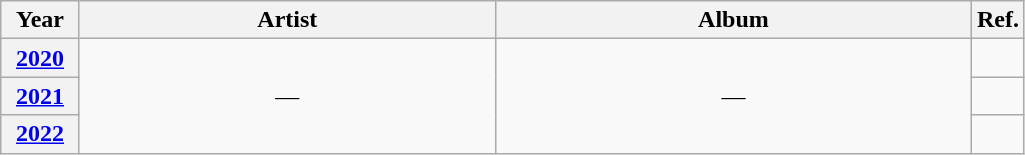<table class="wikitable plainrowheaders" style="text-align:center">
<tr>
<th width="45">Year</th>
<th width="270">Artist</th>
<th width="310">Album</th>
<th>Ref.</th>
</tr>
<tr>
<th scope="row"><a href='#'>2020</a></th>
<td rowspan="3">—</td>
<td rowspan="3">—</td>
<td></td>
</tr>
<tr>
<th scope="row"><a href='#'>2021</a></th>
<td></td>
</tr>
<tr>
<th scope="row"><a href='#'>2022</a></th>
<td></td>
</tr>
</table>
